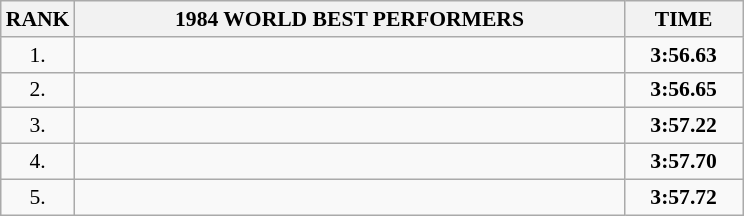<table class="wikitable" style="border-collapse: collapse; font-size: 90%;">
<tr>
<th>RANK</th>
<th align="center" style="width: 25em">1984 WORLD BEST PERFORMERS</th>
<th align="center" style="width: 5em">TIME</th>
</tr>
<tr>
<td align="center">1.</td>
<td></td>
<td align="center"><strong>3:56.63</strong></td>
</tr>
<tr>
<td align="center">2.</td>
<td></td>
<td align="center"><strong>3:56.65</strong></td>
</tr>
<tr>
<td align="center">3.</td>
<td></td>
<td align="center"><strong>3:57.22</strong></td>
</tr>
<tr>
<td align="center">4.</td>
<td></td>
<td align="center"><strong>3:57.70</strong></td>
</tr>
<tr>
<td align="center">5.</td>
<td></td>
<td align="center"><strong>3:57.72</strong></td>
</tr>
</table>
